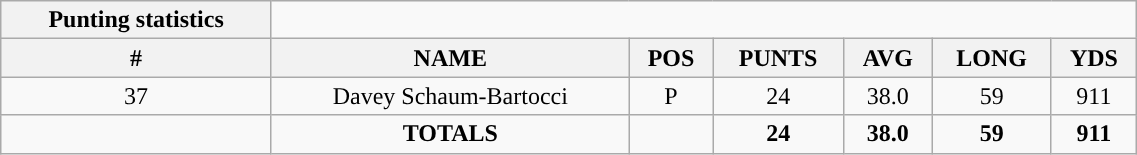<table style="width:60%; text-align:center;" class="wikitable collapsible collapsed">
<tr>
<th style="text-align:center; ">Punting statistics</th>
</tr>
<tr>
<th>#</th>
<th>NAME</th>
<th>POS</th>
<th>PUNTS</th>
<th>AVG</th>
<th>LONG</th>
<th>YDS</th>
</tr>
<tr>
<td>37</td>
<td>Davey Schaum-Bartocci</td>
<td>P</td>
<td>24</td>
<td>38.0</td>
<td>59</td>
<td>911</td>
</tr>
<tr>
<td></td>
<td><strong>TOTALS</strong></td>
<td></td>
<td><strong>24</strong></td>
<td><strong>38.0</strong></td>
<td><strong>59</strong></td>
<td><strong>911</strong></td>
</tr>
</table>
